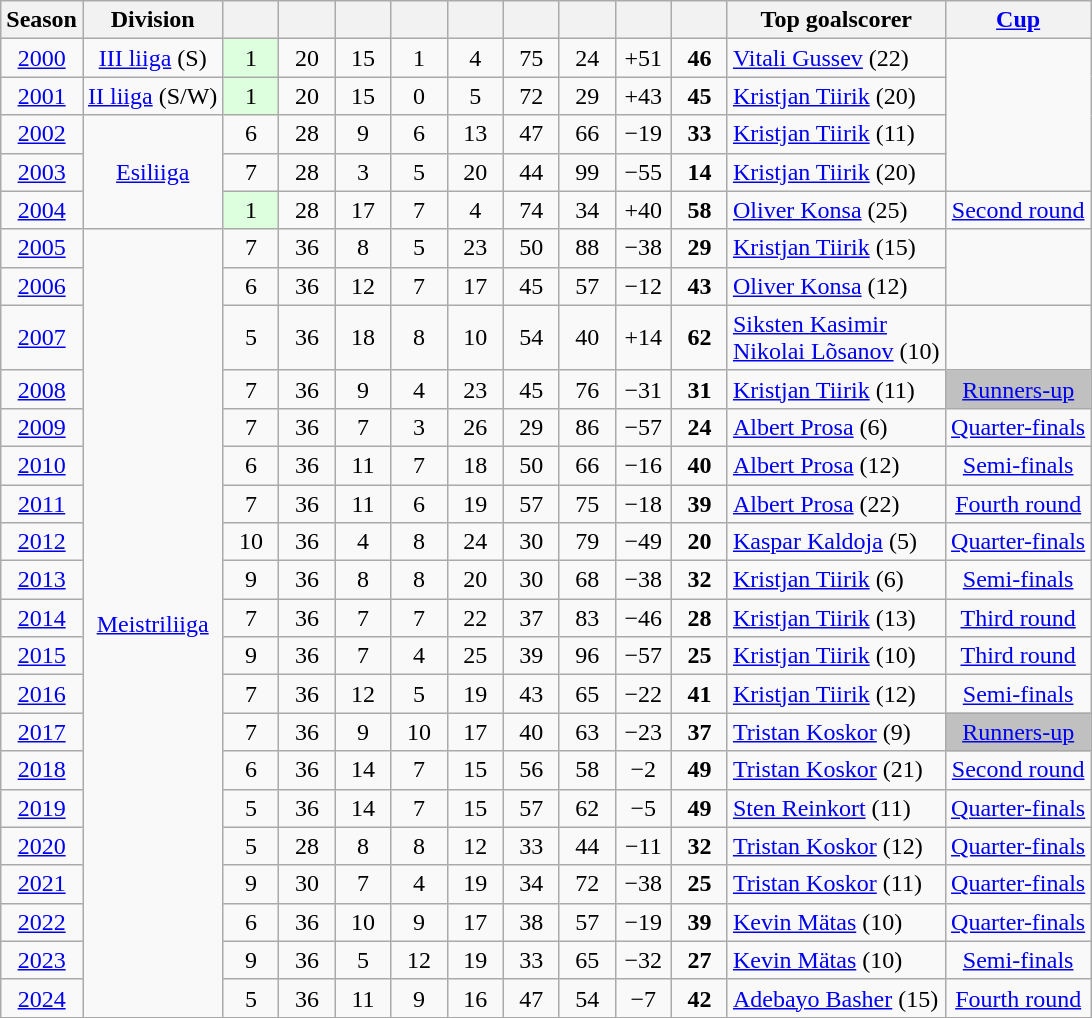<table class="wikitable collapsible uncollapsed">
<tr>
<th>Season</th>
<th>Division</th>
<th width=30px></th>
<th width=30px></th>
<th width=30px></th>
<th width=30px></th>
<th width=30px></th>
<th width=30px></th>
<th width=30px></th>
<th width=30px></th>
<th width=30px></th>
<th>Top goalscorer</th>
<th width=90px><a href='#'>Cup</a></th>
</tr>
<tr align=center>
<td><a href='#'>2000</a></td>
<td><a href='#'>III liiga</a> (S)</td>
<td bgcolor=#DDFFDD>1</td>
<td>20</td>
<td>15</td>
<td>1</td>
<td>4</td>
<td>75</td>
<td>24</td>
<td>+51</td>
<td><strong>46</strong></td>
<td align="left"> <a href='#'>Vitali Gussev</a> (22)</td>
<td rowspan=4></td>
</tr>
<tr align=center>
<td><a href='#'>2001</a></td>
<td><a href='#'>II liiga</a> (S/W)</td>
<td bgcolor=#DDFFDD>1</td>
<td>20</td>
<td>15</td>
<td>0</td>
<td>5</td>
<td>72</td>
<td>29</td>
<td>+43</td>
<td><strong>45</strong></td>
<td align="left"> <a href='#'>Kristjan Tiirik</a> (20)</td>
</tr>
<tr align=center>
<td><a href='#'>2002</a></td>
<td rowspan=3><a href='#'>Esiliiga</a></td>
<td>6</td>
<td>28</td>
<td>9</td>
<td>6</td>
<td>13</td>
<td>47</td>
<td>66</td>
<td>−19</td>
<td><strong>33</strong></td>
<td align="left"> <a href='#'>Kristjan Tiirik</a> (11)</td>
</tr>
<tr align=center>
<td><a href='#'>2003</a></td>
<td>7</td>
<td>28</td>
<td>3</td>
<td>5</td>
<td>20</td>
<td>44</td>
<td>99</td>
<td>−55</td>
<td><strong>14</strong></td>
<td align="left"> <a href='#'>Kristjan Tiirik</a> (20)</td>
</tr>
<tr align=center>
<td><a href='#'>2004</a></td>
<td bgcolor=#DDFFDD>1</td>
<td>28</td>
<td>17</td>
<td>7</td>
<td>4</td>
<td>74</td>
<td>34</td>
<td>+40</td>
<td><strong>58</strong></td>
<td align="left"> <a href='#'>Oliver Konsa</a> (25)</td>
<td><a href='#'>Second round</a></td>
</tr>
<tr align=center>
<td><a href='#'>2005</a></td>
<td rowspan=20><a href='#'>Meistriliiga</a></td>
<td>7</td>
<td>36</td>
<td>8</td>
<td>5</td>
<td>23</td>
<td>50</td>
<td>88</td>
<td>−38</td>
<td><strong>29</strong></td>
<td align="left"> <a href='#'>Kristjan Tiirik</a> (15)</td>
<td rowspan=2></td>
</tr>
<tr align=center>
<td><a href='#'>2006</a></td>
<td>6</td>
<td>36</td>
<td>12</td>
<td>7</td>
<td>17</td>
<td>45</td>
<td>57</td>
<td>−12</td>
<td><strong>43</strong></td>
<td align="left"> <a href='#'>Oliver Konsa</a> (12)</td>
</tr>
<tr align=center>
<td><a href='#'>2007</a></td>
<td>5</td>
<td>36</td>
<td>18</td>
<td>8</td>
<td>10</td>
<td>54</td>
<td>40</td>
<td>+14</td>
<td><strong>62</strong></td>
<td align="left"> <a href='#'>Siksten Kasimir</a><br> <a href='#'>Nikolai Lõsanov</a> (10)</td>
<td></td>
</tr>
<tr align=center>
<td><a href='#'>2008</a></td>
<td>7</td>
<td>36</td>
<td>9</td>
<td>4</td>
<td>23</td>
<td>45</td>
<td>76</td>
<td>−31</td>
<td><strong>31</strong></td>
<td align="left"> <a href='#'>Kristjan Tiirik</a> (11)</td>
<td bgcolor=silver><a href='#'>Runners-up</a></td>
</tr>
<tr align=center>
<td><a href='#'>2009</a></td>
<td>7</td>
<td>36</td>
<td>7</td>
<td>3</td>
<td>26</td>
<td>29</td>
<td>86</td>
<td>−57</td>
<td><strong>24</strong></td>
<td align="left"> <a href='#'>Albert Prosa</a> (6)</td>
<td><a href='#'>Quarter-finals</a></td>
</tr>
<tr align=center>
<td><a href='#'>2010</a></td>
<td>6</td>
<td>36</td>
<td>11</td>
<td>7</td>
<td>18</td>
<td>50</td>
<td>66</td>
<td>−16</td>
<td><strong>40</strong></td>
<td align="left"> <a href='#'>Albert Prosa</a> (12)</td>
<td><a href='#'>Semi-finals</a></td>
</tr>
<tr align=center>
<td><a href='#'>2011</a></td>
<td>7</td>
<td>36</td>
<td>11</td>
<td>6</td>
<td>19</td>
<td>57</td>
<td>75</td>
<td>−18</td>
<td><strong>39</strong></td>
<td align="left"> <a href='#'>Albert Prosa</a> (22)</td>
<td><a href='#'>Fourth round</a></td>
</tr>
<tr align=center>
<td><a href='#'>2012</a></td>
<td>10</td>
<td>36</td>
<td>4</td>
<td>8</td>
<td>24</td>
<td>30</td>
<td>79</td>
<td>−49</td>
<td><strong>20</strong></td>
<td align="left"> <a href='#'>Kaspar Kaldoja</a> (5)</td>
<td><a href='#'>Quarter-finals</a></td>
</tr>
<tr align=center>
<td><a href='#'>2013</a></td>
<td>9</td>
<td>36</td>
<td>8</td>
<td>8</td>
<td>20</td>
<td>30</td>
<td>68</td>
<td>−38</td>
<td><strong>32</strong></td>
<td align="left"> <a href='#'>Kristjan Tiirik</a> (6)</td>
<td><a href='#'>Semi-finals</a></td>
</tr>
<tr align=center>
<td><a href='#'>2014</a></td>
<td>7</td>
<td>36</td>
<td>7</td>
<td>7</td>
<td>22</td>
<td>37</td>
<td>83</td>
<td>−46</td>
<td><strong>28</strong></td>
<td align="left"> <a href='#'>Kristjan Tiirik</a> (13)</td>
<td><a href='#'>Third round</a></td>
</tr>
<tr align=center>
<td><a href='#'>2015</a></td>
<td>9</td>
<td>36</td>
<td>7</td>
<td>4</td>
<td>25</td>
<td>39</td>
<td>96</td>
<td>−57</td>
<td><strong>25</strong></td>
<td align="left"> <a href='#'>Kristjan Tiirik</a> (10)</td>
<td><a href='#'>Third round</a></td>
</tr>
<tr align=center>
<td><a href='#'>2016</a></td>
<td>7</td>
<td>36</td>
<td>12</td>
<td>5</td>
<td>19</td>
<td>43</td>
<td>65</td>
<td>−22</td>
<td><strong>41</strong></td>
<td align="left"> <a href='#'>Kristjan Tiirik</a> (12)</td>
<td><a href='#'>Semi-finals</a></td>
</tr>
<tr align=center>
<td><a href='#'>2017</a></td>
<td>7</td>
<td>36</td>
<td>9</td>
<td>10</td>
<td>17</td>
<td>40</td>
<td>63</td>
<td>−23</td>
<td><strong>37</strong></td>
<td align="left"> <a href='#'>Tristan Koskor</a> (9)</td>
<td bgcolor=silver><a href='#'>Runners-up</a></td>
</tr>
<tr align=center>
<td><a href='#'>2018</a></td>
<td>6</td>
<td>36</td>
<td>14</td>
<td>7</td>
<td>15</td>
<td>56</td>
<td>58</td>
<td>−2</td>
<td><strong>49</strong></td>
<td align="left"> <a href='#'>Tristan Koskor</a> (21)</td>
<td><a href='#'>Second round</a></td>
</tr>
<tr align=center>
<td><a href='#'>2019</a></td>
<td>5</td>
<td>36</td>
<td>14</td>
<td>7</td>
<td>15</td>
<td>57</td>
<td>62</td>
<td>−5</td>
<td><strong>49</strong></td>
<td align="left"> <a href='#'>Sten Reinkort</a> (11)</td>
<td><a href='#'>Quarter-finals</a></td>
</tr>
<tr align=center>
<td><a href='#'>2020</a></td>
<td>5</td>
<td>28</td>
<td>8</td>
<td>8</td>
<td>12</td>
<td>33</td>
<td>44</td>
<td>−11</td>
<td><strong>32</strong></td>
<td align="left"> <a href='#'>Tristan Koskor</a> (12)</td>
<td><a href='#'>Quarter-finals</a></td>
</tr>
<tr align=center>
<td><a href='#'>2021</a></td>
<td>9</td>
<td>30</td>
<td>7</td>
<td>4</td>
<td>19</td>
<td>34</td>
<td>72</td>
<td>−38</td>
<td><strong>25</strong></td>
<td align="left"> <a href='#'>Tristan Koskor</a> (11)</td>
<td><a href='#'>Quarter-finals</a></td>
</tr>
<tr align=center>
<td><a href='#'>2022</a></td>
<td>6</td>
<td>36</td>
<td>10</td>
<td>9</td>
<td>17</td>
<td>38</td>
<td>57</td>
<td>−19</td>
<td><strong>39</strong></td>
<td align="left"> <a href='#'>Kevin Mätas</a> (10)</td>
<td><a href='#'>Quarter-finals</a></td>
</tr>
<tr align=center>
<td><a href='#'>2023</a></td>
<td>9</td>
<td>36</td>
<td>5</td>
<td>12</td>
<td>19</td>
<td>33</td>
<td>65</td>
<td>−32</td>
<td><strong>27</strong></td>
<td align="left"> <a href='#'>Kevin Mätas</a> (10)</td>
<td><a href='#'>Semi-finals</a></td>
</tr>
<tr align=center>
<td><a href='#'>2024</a></td>
<td>5</td>
<td>36</td>
<td>11</td>
<td>9</td>
<td>16</td>
<td>47</td>
<td>54</td>
<td>−7</td>
<td><strong>42</strong></td>
<td align="left"> <a href='#'>Adebayo Basher</a> (15)</td>
<td><a href='#'>Fourth round</a></td>
</tr>
</table>
